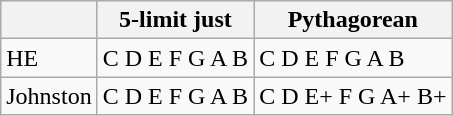<table class="wikitable">
<tr>
<th></th>
<th>5-limit just</th>
<th>Pythagorean</th>
</tr>
<tr>
<td>HE</td>
<td>C D E F G A B</td>
<td>C D E F G A B</td>
</tr>
<tr>
<td>Johnston</td>
<td>C D E F G A B</td>
<td>C D E+ F G A+ B+</td>
</tr>
</table>
